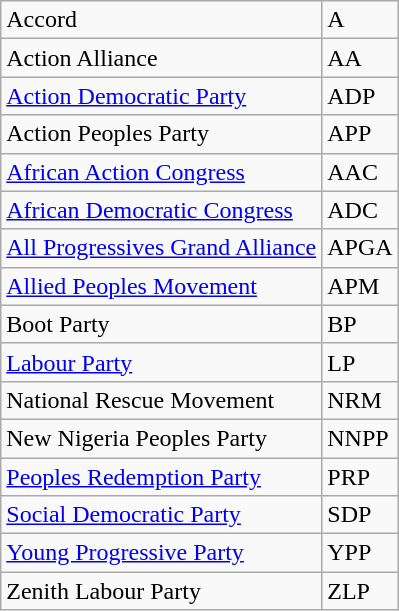<table class="wikitable">
<tr>
<td>Accord</td>
<td>A</td>
</tr>
<tr>
<td>Action Alliance</td>
<td>AA</td>
</tr>
<tr>
<td><a href='#'>Action Democratic Party</a></td>
<td>ADP</td>
</tr>
<tr>
<td>Action Peoples Party</td>
<td>APP</td>
</tr>
<tr>
<td><a href='#'>African Action Congress</a></td>
<td>AAC</td>
</tr>
<tr>
<td><a href='#'>African Democratic Congress</a></td>
<td>ADC</td>
</tr>
<tr>
<td><a href='#'>All Progressives Grand Alliance</a></td>
<td>APGA</td>
</tr>
<tr>
<td><a href='#'>Allied Peoples Movement</a></td>
<td>APM</td>
</tr>
<tr>
<td>Boot Party</td>
<td>BP</td>
</tr>
<tr>
<td><a href='#'>Labour Party</a></td>
<td>LP</td>
</tr>
<tr>
<td>National Rescue Movement</td>
<td>NRM</td>
</tr>
<tr>
<td>New Nigeria Peoples Party</td>
<td>NNPP</td>
</tr>
<tr>
<td><a href='#'>Peoples Redemption Party</a></td>
<td>PRP</td>
</tr>
<tr>
<td><a href='#'>Social Democratic Party</a></td>
<td>SDP</td>
</tr>
<tr>
<td><a href='#'>Young Progressive Party</a></td>
<td>YPP</td>
</tr>
<tr>
<td>Zenith Labour Party</td>
<td>ZLP</td>
</tr>
</table>
